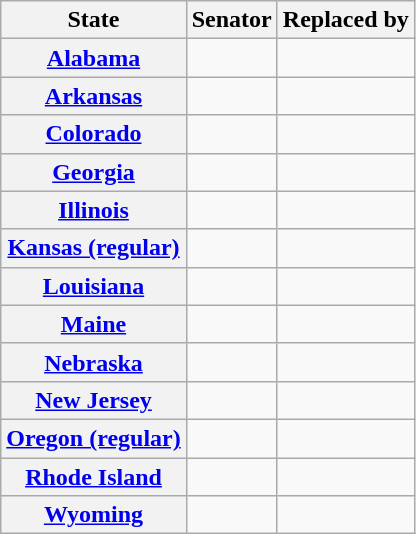<table class="wikitable sortable plainrowheaders">
<tr>
<th scope="col">State</th>
<th scope="col">Senator</th>
<th scope="col">Replaced by</th>
</tr>
<tr>
<th><a href='#'>Alabama</a></th>
<td></td>
<td></td>
</tr>
<tr>
<th><a href='#'>Arkansas</a></th>
<td></td>
<td></td>
</tr>
<tr>
<th><a href='#'>Colorado</a></th>
<td></td>
<td></td>
</tr>
<tr>
<th><a href='#'>Georgia</a></th>
<td></td>
<td></td>
</tr>
<tr>
<th><a href='#'>Illinois</a></th>
<td></td>
<td></td>
</tr>
<tr>
<th><a href='#'>Kansas (regular)</a></th>
<td></td>
<td></td>
</tr>
<tr>
<th><a href='#'>Louisiana</a></th>
<td></td>
<td></td>
</tr>
<tr>
<th><a href='#'>Maine</a></th>
<td></td>
<td></td>
</tr>
<tr>
<th><a href='#'>Nebraska</a></th>
<td></td>
<td></td>
</tr>
<tr>
<th><a href='#'>New Jersey</a></th>
<td></td>
<td></td>
</tr>
<tr>
<th><a href='#'>Oregon (regular)</a></th>
<td></td>
<td></td>
</tr>
<tr>
<th><a href='#'>Rhode Island</a></th>
<td></td>
<td></td>
</tr>
<tr>
<th><a href='#'>Wyoming</a></th>
<td></td>
<td></td>
</tr>
</table>
